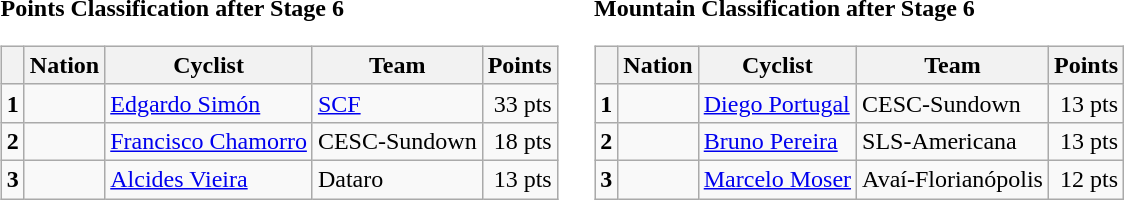<table>
<tr>
<td><strong>Points Classification after Stage 6</strong><br><table class="wikitable">
<tr>
<th></th>
<th>Nation</th>
<th>Cyclist</th>
<th>Team</th>
<th>Points</th>
</tr>
<tr>
<td><strong>1</strong></td>
<td></td>
<td><a href='#'>Edgardo Simón</a></td>
<td><a href='#'>SCF</a></td>
<td align="right">33 pts</td>
</tr>
<tr>
<td><strong>2</strong></td>
<td></td>
<td><a href='#'>Francisco Chamorro</a></td>
<td>CESC-Sundown</td>
<td align="right">18 pts</td>
</tr>
<tr>
<td><strong>3</strong></td>
<td></td>
<td><a href='#'>Alcides Vieira</a></td>
<td>Dataro</td>
<td align="right">13 pts</td>
</tr>
</table>
</td>
<td></td>
<td><strong>Mountain Classification after Stage 6</strong><br><table class="wikitable">
<tr>
<th></th>
<th>Nation</th>
<th>Cyclist</th>
<th>Team</th>
<th>Points</th>
</tr>
<tr>
<td><strong>1</strong></td>
<td></td>
<td><a href='#'>Diego Portugal</a></td>
<td>CESC-Sundown</td>
<td align="right">13 pts</td>
</tr>
<tr>
<td><strong>2</strong></td>
<td></td>
<td><a href='#'>Bruno Pereira</a></td>
<td>SLS-Americana</td>
<td align="right">13 pts</td>
</tr>
<tr>
<td><strong>3</strong></td>
<td></td>
<td><a href='#'>Marcelo Moser</a></td>
<td>Avaí-Florianópolis</td>
<td align="right">12 pts</td>
</tr>
</table>
</td>
</tr>
</table>
